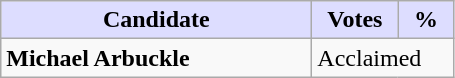<table class="wikitable">
<tr>
<th style="background:#ddf; width:200px;">Candidate</th>
<th style="background:#ddf; width:50px;">Votes</th>
<th style="background:#ddf; width:30px;">%</th>
</tr>
<tr>
<td><strong>Michael Arbuckle</strong></td>
<td colspan="2">Acclaimed</td>
</tr>
</table>
